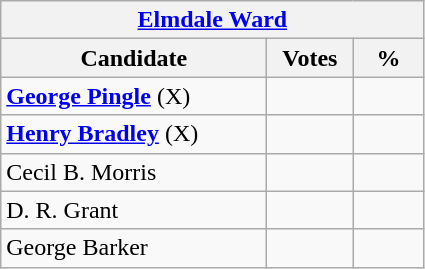<table class="wikitable">
<tr>
<th colspan="3"><a href='#'>Elmdale Ward</a></th>
</tr>
<tr>
<th style="width: 170px">Candidate</th>
<th style="width: 50px">Votes</th>
<th style="width: 40px">%</th>
</tr>
<tr>
<td><strong><a href='#'>George Pingle</a></strong> (X)</td>
<td></td>
<td></td>
</tr>
<tr>
<td><strong><a href='#'>Henry Bradley</a></strong> (X)</td>
<td></td>
<td></td>
</tr>
<tr>
<td>Cecil B. Morris</td>
<td></td>
<td></td>
</tr>
<tr>
<td>D. R. Grant</td>
<td></td>
<td></td>
</tr>
<tr>
<td>George Barker</td>
<td></td>
<td></td>
</tr>
</table>
